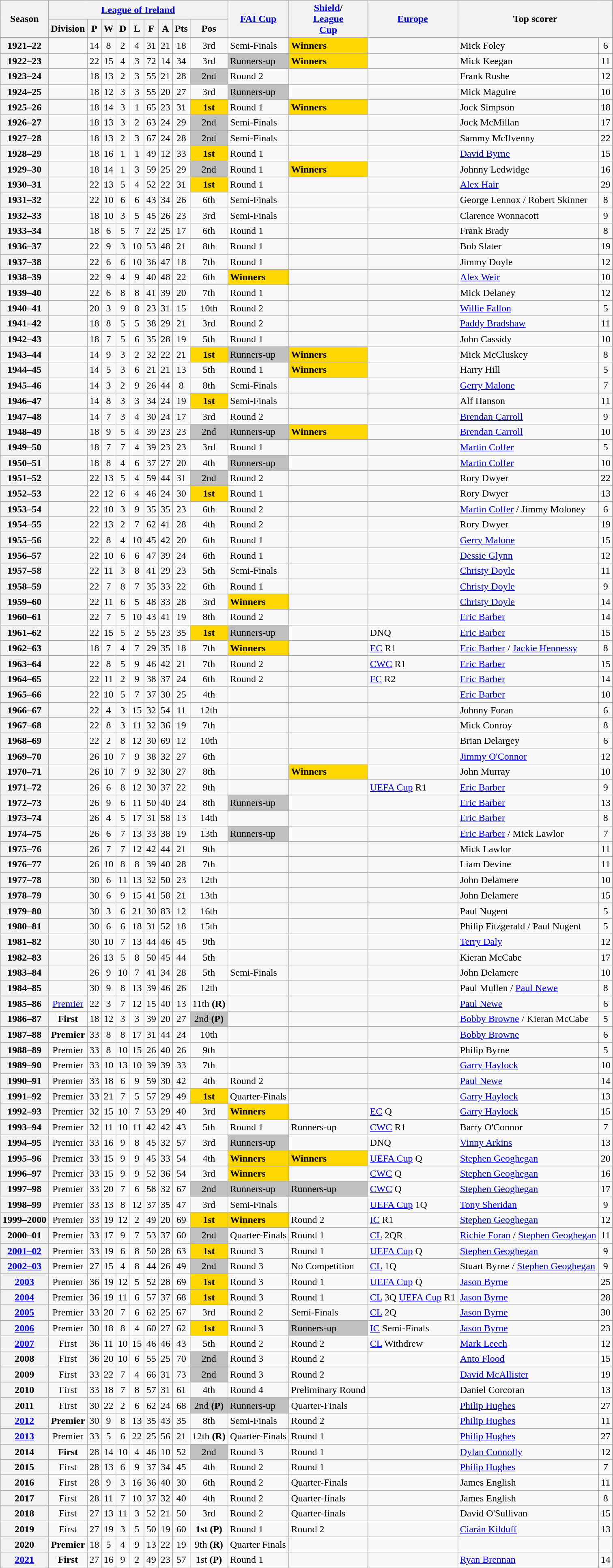<table class="wikitable" style="text-align: center">
<tr>
<th rowspan=2>Season</th>
<th colspan=9><a href='#'>League of Ireland</a></th>
<th rowspan=2><a href='#'>FAI Cup</a></th>
<th rowspan=2><a href='#'>Shield</a>/<br><a href='#'>League<br>Cup</a></th>
<th rowspan=2><a href='#'>Europe</a></th>
<th rowspan=2 colspan=2>Top scorer</th>
</tr>
<tr>
<th>Division </th>
<th>P</th>
<th>W</th>
<th>D</th>
<th>L</th>
<th>F</th>
<th>A</th>
<th>Pts</th>
<th>Pos</th>
</tr>
<tr>
<th>1921–22</th>
<td></td>
<td>14</td>
<td>8</td>
<td>2</td>
<td>4</td>
<td>31</td>
<td>21</td>
<td>18</td>
<td>3rd</td>
<td align=left>Semi-Finals</td>
<td bgcolor=gold align=left><strong>Winners</strong></td>
<td align=left></td>
<td align=left>Mick Foley</td>
<td>6</td>
</tr>
<tr>
<th>1922–23</th>
<td></td>
<td>22</td>
<td>15</td>
<td>4</td>
<td>3</td>
<td>72</td>
<td>14</td>
<td>34</td>
<td>3rd</td>
<td bgcolor=silver align=left>Runners-up</td>
<td bgcolor=gold align=left><strong>Winners</strong></td>
<td align=left></td>
<td align=left>Mick Keegan</td>
<td>11</td>
</tr>
<tr>
<th>1923–24</th>
<td></td>
<td>18</td>
<td>13</td>
<td>2</td>
<td>3</td>
<td>55</td>
<td>21</td>
<td>28</td>
<td bgcolor=silver>2nd</td>
<td align=left>Round 2</td>
<td align=left></td>
<td align=left></td>
<td align=left>Frank Rushe</td>
<td>12</td>
</tr>
<tr>
<th>1924–25</th>
<td></td>
<td>18</td>
<td>12</td>
<td>3</td>
<td>3</td>
<td>55</td>
<td>20</td>
<td>27</td>
<td>3rd</td>
<td bgcolor=silver align=left>Runners-up</td>
<td align=left></td>
<td align=left></td>
<td align=left>Mick Maguire</td>
<td>10</td>
</tr>
<tr>
<th>1925–26</th>
<td></td>
<td>18</td>
<td>14</td>
<td>3</td>
<td>1</td>
<td>65</td>
<td>23</td>
<td>31</td>
<td bgcolor=gold><strong>1st</strong></td>
<td align=left>Round 1</td>
<td bgcolor=gold align=left><strong>Winners</strong></td>
<td align=left></td>
<td align=left>Jock Simpson</td>
<td>18</td>
</tr>
<tr>
<th>1926–27</th>
<td></td>
<td>18</td>
<td>13</td>
<td>3</td>
<td>2</td>
<td>63</td>
<td>24</td>
<td>29</td>
<td bgcolor=silver>2nd</td>
<td align=left>Semi-Finals</td>
<td align=left></td>
<td align=left></td>
<td align=left>Jock McMillan</td>
<td>17</td>
</tr>
<tr>
<th>1927–28</th>
<td></td>
<td>18</td>
<td>13</td>
<td>2</td>
<td>3</td>
<td>67</td>
<td>24</td>
<td>28</td>
<td bgcolor=silver>2nd</td>
<td align=left>Semi-Finals</td>
<td align=left></td>
<td align=left></td>
<td align=left>Sammy McIlvenny</td>
<td>22</td>
</tr>
<tr>
<th>1928–29</th>
<td></td>
<td>18</td>
<td>16</td>
<td>1</td>
<td>1</td>
<td>49</td>
<td>12</td>
<td>33</td>
<td bgcolor=gold><strong>1st</strong></td>
<td align=left>Round 1</td>
<td align=left></td>
<td align=left></td>
<td align=left><a href='#'>David Byrne</a></td>
<td>15</td>
</tr>
<tr>
<th>1929–30</th>
<td></td>
<td>18</td>
<td>14</td>
<td>1</td>
<td>3</td>
<td>59</td>
<td>25</td>
<td>29</td>
<td bgcolor=silver>2nd</td>
<td align=left>Round 1</td>
<td bgcolor=gold align=left><strong>Winners</strong></td>
<td align=left></td>
<td align=left>Johnny Ledwidge</td>
<td>16</td>
</tr>
<tr>
<th>1930–31</th>
<td></td>
<td>22</td>
<td>13</td>
<td>5</td>
<td>4</td>
<td>52</td>
<td>22</td>
<td>31</td>
<td bgcolor=gold><strong>1st</strong></td>
<td align=left>Round 1</td>
<td align=left></td>
<td align=left></td>
<td align=left><a href='#'>Alex Hair</a></td>
<td>29</td>
</tr>
<tr>
<th>1931–32</th>
<td></td>
<td>22</td>
<td>10</td>
<td>6</td>
<td>6</td>
<td>43</td>
<td>34</td>
<td>26</td>
<td>6th</td>
<td align=left>Semi-Finals</td>
<td align=left></td>
<td align=left></td>
<td align=left>George Lennox / Robert Skinner</td>
<td>8</td>
</tr>
<tr>
<th>1932–33</th>
<td></td>
<td>18</td>
<td>10</td>
<td>3</td>
<td>5</td>
<td>45</td>
<td>26</td>
<td>23</td>
<td>3rd</td>
<td align=left>Semi-Finals</td>
<td align=left></td>
<td align=left></td>
<td align=left>Clarence Wonnacott</td>
<td>9</td>
</tr>
<tr>
<th>1933–34</th>
<td></td>
<td>18</td>
<td>6</td>
<td>5</td>
<td>7</td>
<td>22</td>
<td>25</td>
<td>17</td>
<td>6th</td>
<td align=left>Round 1</td>
<td align=left></td>
<td align=left></td>
<td align=left>Frank Brady</td>
<td>8</td>
</tr>
<tr>
<th>1936–37</th>
<td></td>
<td>22</td>
<td>9</td>
<td>3</td>
<td>10</td>
<td>53</td>
<td>48</td>
<td>21</td>
<td>8th</td>
<td align=left>Round 1</td>
<td align=left></td>
<td align=left></td>
<td align=left>Bob Slater</td>
<td>19</td>
</tr>
<tr>
<th>1937–38</th>
<td></td>
<td>22</td>
<td>6</td>
<td>6</td>
<td>10</td>
<td>36</td>
<td>47</td>
<td>18</td>
<td>7th</td>
<td align=left>Round 1</td>
<td align=left></td>
<td align=left></td>
<td align=left>Jimmy Doyle</td>
<td>12</td>
</tr>
<tr>
<th>1938–39</th>
<td></td>
<td>22</td>
<td>9</td>
<td>4</td>
<td>9</td>
<td>40</td>
<td>48</td>
<td>22</td>
<td>6th</td>
<td bgcolor=gold align=left><strong>Winners</strong></td>
<td align=left></td>
<td align=left></td>
<td align=left><a href='#'>Alex Weir</a></td>
<td>10</td>
</tr>
<tr>
<th>1939–40</th>
<td></td>
<td>22</td>
<td>6</td>
<td>8</td>
<td>8</td>
<td>41</td>
<td>39</td>
<td>20</td>
<td>7th</td>
<td align=left>Round 1</td>
<td align=left></td>
<td align=left></td>
<td align=left>Mick Delaney</td>
<td>12</td>
</tr>
<tr>
<th>1940–41</th>
<td></td>
<td>20</td>
<td>3</td>
<td>9</td>
<td>8</td>
<td>23</td>
<td>31</td>
<td>15</td>
<td>10th</td>
<td align=left>Round 2</td>
<td align=left></td>
<td align=left></td>
<td align=left><a href='#'>Willie Fallon</a></td>
<td>5</td>
</tr>
<tr>
<th>1941–42</th>
<td></td>
<td>18</td>
<td>8</td>
<td>5</td>
<td>5</td>
<td>38</td>
<td>29</td>
<td>21</td>
<td>3rd</td>
<td align=left>Round 2</td>
<td align=left></td>
<td align=left></td>
<td align=left><a href='#'>Paddy Bradshaw</a></td>
<td>11</td>
</tr>
<tr>
<th>1942–43</th>
<td></td>
<td>18</td>
<td>7</td>
<td>5</td>
<td>6</td>
<td>35</td>
<td>28</td>
<td>19</td>
<td>5th</td>
<td align=left>Round 1</td>
<td align=left></td>
<td align=left></td>
<td align=left>John Cassidy</td>
<td>10</td>
</tr>
<tr>
<th>1943–44</th>
<td></td>
<td>14</td>
<td>9</td>
<td>3</td>
<td>2</td>
<td>32</td>
<td>22</td>
<td>21</td>
<td bgcolor=gold><strong>1st</strong></td>
<td bgcolor=silver align=left>Runners-up</td>
<td bgcolor=gold align=left><strong>Winners</strong></td>
<td align=left></td>
<td align=left>Mick McCluskey</td>
<td>8</td>
</tr>
<tr>
<th>1944–45</th>
<td></td>
<td>14</td>
<td>5</td>
<td>3</td>
<td>6</td>
<td>21</td>
<td>21</td>
<td>13</td>
<td>5th</td>
<td align=left>Round 1</td>
<td bgcolor=gold align=left><strong>Winners</strong></td>
<td align=left></td>
<td align=left>Harry Hill</td>
<td>5</td>
</tr>
<tr>
<th>1945–46</th>
<td></td>
<td>14</td>
<td>3</td>
<td>2</td>
<td>9</td>
<td>26</td>
<td>44</td>
<td>8</td>
<td>8th</td>
<td align=left>Semi-Finals</td>
<td align=left></td>
<td align=left></td>
<td align=left><a href='#'>Gerry Malone</a></td>
<td>7</td>
</tr>
<tr>
<th>1946–47</th>
<td></td>
<td>14</td>
<td>8</td>
<td>3</td>
<td>3</td>
<td>34</td>
<td>24</td>
<td>19</td>
<td bgcolor=gold><strong>1st</strong></td>
<td align=left>Semi-Finals</td>
<td align=left></td>
<td align=left></td>
<td align=left>Alf Hanson</td>
<td>11</td>
</tr>
<tr>
<th>1947–48</th>
<td></td>
<td>14</td>
<td>7</td>
<td>3</td>
<td>4</td>
<td>30</td>
<td>24</td>
<td>17</td>
<td>3rd</td>
<td align=left>Round 2</td>
<td align=left></td>
<td align=left></td>
<td align=left><a href='#'>Brendan Carroll</a></td>
<td>9</td>
</tr>
<tr>
<th>1948–49</th>
<td></td>
<td>18</td>
<td>9</td>
<td>5</td>
<td>4</td>
<td>39</td>
<td>23</td>
<td>23</td>
<td bgcolor=silver>2nd</td>
<td bgcolor=silver align=left>Runners-up</td>
<td bgcolor=gold align=left><strong>Winners</strong></td>
<td align=left></td>
<td align=left><a href='#'>Brendan Carroll</a></td>
<td>10</td>
</tr>
<tr>
<th>1949–50</th>
<td></td>
<td>18</td>
<td>7</td>
<td>7</td>
<td>4</td>
<td>39</td>
<td>23</td>
<td>23</td>
<td>3rd</td>
<td align=left>Round 1</td>
<td align=left></td>
<td align=left></td>
<td align=left><a href='#'>Martin Colfer</a></td>
<td>5</td>
</tr>
<tr>
<th>1950–51</th>
<td></td>
<td>18</td>
<td>8</td>
<td>4</td>
<td>6</td>
<td>37</td>
<td>27</td>
<td>20</td>
<td>4th</td>
<td bgcolor=silver align=left>Runners-up</td>
<td align=left></td>
<td align=left></td>
<td align=left><a href='#'>Martin Colfer</a></td>
<td>10</td>
</tr>
<tr>
<th>1951–52</th>
<td></td>
<td>22</td>
<td>13</td>
<td>5</td>
<td>4</td>
<td>59</td>
<td>44</td>
<td>31</td>
<td bgcolor=silver>2nd</td>
<td align=left>Round 2</td>
<td align=left></td>
<td align=left></td>
<td align=left>Rory Dwyer</td>
<td>22</td>
</tr>
<tr>
<th>1952–53</th>
<td></td>
<td>22</td>
<td>12</td>
<td>6</td>
<td>4</td>
<td>46</td>
<td>24</td>
<td>30</td>
<td bgcolor=gold><strong>1st</strong></td>
<td align=left>Round 1</td>
<td align=left></td>
<td align=left></td>
<td align=left>Rory Dwyer</td>
<td>13</td>
</tr>
<tr>
<th>1953–54</th>
<td></td>
<td>22</td>
<td>10</td>
<td>3</td>
<td>9</td>
<td>35</td>
<td>35</td>
<td>23</td>
<td>6th</td>
<td align=left>Round 2</td>
<td align=left></td>
<td align=left></td>
<td align=left><a href='#'>Martin Colfer</a> / Jimmy Moloney</td>
<td>6</td>
</tr>
<tr>
<th>1954–55</th>
<td></td>
<td>22</td>
<td>13</td>
<td>2</td>
<td>7</td>
<td>62</td>
<td>41</td>
<td>28</td>
<td>4th</td>
<td align=left>Round 2</td>
<td align=left></td>
<td align=left></td>
<td align=left>Rory Dwyer</td>
<td>19</td>
</tr>
<tr>
<th>1955–56</th>
<td></td>
<td>22</td>
<td>8</td>
<td>4</td>
<td>10</td>
<td>45</td>
<td>42</td>
<td>20</td>
<td>6th</td>
<td align=left>Round 1</td>
<td align=left></td>
<td align=left></td>
<td align=left><a href='#'>Gerry Malone</a></td>
<td>15</td>
</tr>
<tr>
<th>1956–57</th>
<td></td>
<td>22</td>
<td>10</td>
<td>6</td>
<td>6</td>
<td>47</td>
<td>39</td>
<td>24</td>
<td>6th</td>
<td align=left>Round 1</td>
<td align=left></td>
<td align=left></td>
<td align=left><a href='#'>Dessie Glynn</a></td>
<td>12</td>
</tr>
<tr>
<th>1957–58</th>
<td></td>
<td>22</td>
<td>11</td>
<td>3</td>
<td>8</td>
<td>41</td>
<td>29</td>
<td>23</td>
<td>5th</td>
<td align=left>Semi-Finals</td>
<td align=left></td>
<td align=left></td>
<td align=left><a href='#'>Christy Doyle</a></td>
<td>11</td>
</tr>
<tr>
<th>1958–59</th>
<td></td>
<td>22</td>
<td>7</td>
<td>8</td>
<td>7</td>
<td>35</td>
<td>33</td>
<td>22</td>
<td>6th</td>
<td align=left>Round 1</td>
<td align=left></td>
<td align=left></td>
<td align=left><a href='#'>Christy Doyle</a></td>
<td>9</td>
</tr>
<tr>
<th>1959–60</th>
<td></td>
<td>22</td>
<td>11</td>
<td>6</td>
<td>5</td>
<td>48</td>
<td>33</td>
<td>28</td>
<td>3rd</td>
<td bgcolor=gold align=left><strong>Winners</strong></td>
<td align=left></td>
<td align=left></td>
<td align=left><a href='#'>Christy Doyle</a></td>
<td>14</td>
</tr>
<tr>
<th>1960–61</th>
<td></td>
<td>22</td>
<td>7</td>
<td>5</td>
<td>10</td>
<td>43</td>
<td>41</td>
<td>19</td>
<td>8th</td>
<td align=left>Round 2</td>
<td align=left></td>
<td align=left></td>
<td align=left><a href='#'>Eric Barber</a></td>
<td>14</td>
</tr>
<tr>
<th>1961–62</th>
<td></td>
<td>22</td>
<td>15</td>
<td>5</td>
<td>2</td>
<td>55</td>
<td>23</td>
<td>35</td>
<td bgcolor=gold><strong>1st</strong></td>
<td bgcolor=silver align=left>Runners-up</td>
<td align=left></td>
<td align=left>DNQ</td>
<td align=left><a href='#'>Eric Barber</a></td>
<td>15</td>
</tr>
<tr>
<th>1962–63</th>
<td></td>
<td>18</td>
<td>7</td>
<td>4</td>
<td>7</td>
<td>29</td>
<td>35</td>
<td>18</td>
<td>7th</td>
<td bgcolor=gold align=left><strong>Winners</strong></td>
<td align=left></td>
<td align=left><a href='#'>EC</a> R1</td>
<td align=left><a href='#'>Eric Barber</a> / <a href='#'>Jackie Hennessy</a></td>
<td>8</td>
</tr>
<tr>
<th>1963–64</th>
<td></td>
<td>22</td>
<td>8</td>
<td>5</td>
<td>9</td>
<td>46</td>
<td>42</td>
<td>21</td>
<td>7th</td>
<td align=left>Round 2</td>
<td align=left></td>
<td align=left><a href='#'>CWC</a> R1</td>
<td align=left><a href='#'>Eric Barber</a></td>
<td>15</td>
</tr>
<tr>
<th>1964–65</th>
<td></td>
<td>22</td>
<td>11</td>
<td>2</td>
<td>9</td>
<td>38</td>
<td>37</td>
<td>24</td>
<td>6th</td>
<td align=left>Round 2</td>
<td align=left></td>
<td align=left><a href='#'>FC</a> R2</td>
<td align=left><a href='#'>Eric Barber</a></td>
<td>14</td>
</tr>
<tr>
<th>1965–66</th>
<td></td>
<td>22</td>
<td>10</td>
<td>5</td>
<td>7</td>
<td>37</td>
<td>30</td>
<td>25</td>
<td>4th</td>
<td align=left></td>
<td align=left></td>
<td align=left></td>
<td align=left><a href='#'>Eric Barber</a></td>
<td>10</td>
</tr>
<tr>
<th>1966–67</th>
<td></td>
<td>22</td>
<td>4</td>
<td>3</td>
<td>15</td>
<td>32</td>
<td>54</td>
<td>11</td>
<td>12th</td>
<td align=left></td>
<td align=left></td>
<td align=left></td>
<td align=left>Johnny Foran</td>
<td>6</td>
</tr>
<tr>
<th>1967–68</th>
<td></td>
<td>22</td>
<td>8</td>
<td>3</td>
<td>11</td>
<td>32</td>
<td>36</td>
<td>19</td>
<td>7th</td>
<td align=left></td>
<td align=left></td>
<td align=left></td>
<td align=left>Mick Conroy</td>
<td>8</td>
</tr>
<tr>
<th>1968–69</th>
<td></td>
<td>22</td>
<td>2</td>
<td>8</td>
<td>12</td>
<td>30</td>
<td>69</td>
<td>12</td>
<td>10th</td>
<td align=left></td>
<td align=left></td>
<td align=left></td>
<td align=left>Brian Delargey</td>
<td>6</td>
</tr>
<tr>
<th>1969–70</th>
<td></td>
<td>26</td>
<td>10</td>
<td>7</td>
<td>9</td>
<td>38</td>
<td>32</td>
<td>27</td>
<td>6th</td>
<td align=left></td>
<td align=left></td>
<td align=left></td>
<td align=left><a href='#'>Jimmy O'Connor</a></td>
<td>12</td>
</tr>
<tr>
<th>1970–71</th>
<td></td>
<td>26</td>
<td>10</td>
<td>7</td>
<td>9</td>
<td>32</td>
<td>30</td>
<td>27</td>
<td>8th</td>
<td align=left></td>
<td bgcolor=gold align=left><strong>Winners</strong></td>
<td align=left></td>
<td align=left>John Murray</td>
<td>10</td>
</tr>
<tr>
<th>1971–72</th>
<td></td>
<td>26</td>
<td>6</td>
<td>8</td>
<td>12</td>
<td>30</td>
<td>37</td>
<td>22</td>
<td>9th</td>
<td align=left></td>
<td align=left></td>
<td align=left><a href='#'>UEFA Cup</a> R1</td>
<td align=left><a href='#'>Eric Barber</a></td>
<td>9</td>
</tr>
<tr>
<th>1972–73</th>
<td></td>
<td>26</td>
<td>9</td>
<td>6</td>
<td>11</td>
<td>50</td>
<td>40</td>
<td>24</td>
<td>8th</td>
<td bgcolor=silver align=left>Runners-up</td>
<td align=left></td>
<td align=left></td>
<td align=left><a href='#'>Eric Barber</a></td>
<td>13</td>
</tr>
<tr>
<th>1973–74</th>
<td></td>
<td>26</td>
<td>4</td>
<td>5</td>
<td>17</td>
<td>31</td>
<td>58</td>
<td>13</td>
<td>14th</td>
<td align=left></td>
<td align=left></td>
<td align=left></td>
<td align=left><a href='#'>Eric Barber</a></td>
<td>8</td>
</tr>
<tr>
<th>1974–75</th>
<td></td>
<td>26</td>
<td>6</td>
<td>7</td>
<td>13</td>
<td>33</td>
<td>38</td>
<td>19</td>
<td>13th</td>
<td bgcolor=silver align=left>Runners-up</td>
<td align=left></td>
<td align=left></td>
<td align=left><a href='#'>Eric Barber</a> / Mick Lawlor</td>
<td>7</td>
</tr>
<tr>
<th>1975–76</th>
<td></td>
<td>26</td>
<td>7</td>
<td>7</td>
<td>12</td>
<td>42</td>
<td>44</td>
<td>21</td>
<td>9th</td>
<td align=left></td>
<td align=left></td>
<td align=left></td>
<td align=left>Mick Lawlor</td>
<td>11</td>
</tr>
<tr>
<th>1976–77</th>
<td></td>
<td>26</td>
<td>10</td>
<td>8</td>
<td>8</td>
<td>39</td>
<td>40</td>
<td>28</td>
<td>7th</td>
<td align=left></td>
<td align=left></td>
<td align=left></td>
<td align=left>Liam Devine</td>
<td>11</td>
</tr>
<tr>
<th>1977–78</th>
<td></td>
<td>30</td>
<td>6</td>
<td>11</td>
<td>13</td>
<td>32</td>
<td>50</td>
<td>23</td>
<td>12th</td>
<td align=left></td>
<td align=left></td>
<td align=left></td>
<td align=left>John Delamere</td>
<td>10</td>
</tr>
<tr>
<th>1978–79</th>
<td></td>
<td>30</td>
<td>6</td>
<td>9</td>
<td>15</td>
<td>41</td>
<td>58</td>
<td>21</td>
<td>13th</td>
<td align=left></td>
<td align=left></td>
<td align=left></td>
<td align=left>John Delamere</td>
<td>15</td>
</tr>
<tr>
<th>1979–80</th>
<td></td>
<td>30</td>
<td>3</td>
<td>6</td>
<td>21</td>
<td>30</td>
<td>83</td>
<td>12</td>
<td>16th</td>
<td align=left></td>
<td align=left></td>
<td align=left></td>
<td align=left>Paul Nugent</td>
<td>5</td>
</tr>
<tr>
<th>1980–81</th>
<td></td>
<td>30</td>
<td>6</td>
<td>6</td>
<td>18</td>
<td>31</td>
<td>52</td>
<td>18</td>
<td>15th</td>
<td align=left></td>
<td align=left></td>
<td align=left></td>
<td align=left>Philip Fitzgerald / Paul Nugent</td>
<td>5</td>
</tr>
<tr>
<th>1981–82</th>
<td></td>
<td>30</td>
<td>10</td>
<td>7</td>
<td>13</td>
<td>44</td>
<td>46</td>
<td>45</td>
<td>9th</td>
<td align=left></td>
<td align=left></td>
<td align=left></td>
<td align=left><a href='#'>Terry Daly</a></td>
<td>12</td>
</tr>
<tr>
<th>1982–83</th>
<td></td>
<td>26</td>
<td>13</td>
<td>5</td>
<td>8</td>
<td>50</td>
<td>45</td>
<td>44</td>
<td>5th</td>
<td align=left></td>
<td align=left></td>
<td align=left></td>
<td align=left>Kieran McCabe</td>
<td>17</td>
</tr>
<tr>
<th>1983–84</th>
<td></td>
<td>26</td>
<td>9</td>
<td>10</td>
<td>7</td>
<td>41</td>
<td>34</td>
<td>28</td>
<td>5th</td>
<td align=left>Semi-Finals</td>
<td align=left></td>
<td align=left></td>
<td align=left>John Delamere</td>
<td>10</td>
</tr>
<tr>
<th>1984–85</th>
<td></td>
<td>30</td>
<td>9</td>
<td>8</td>
<td>13</td>
<td>39</td>
<td>46</td>
<td>26</td>
<td>12th</td>
<td align=left></td>
<td align=left></td>
<td align=left></td>
<td align=left>Paul Mullen / <a href='#'>Paul Newe</a></td>
<td>8</td>
</tr>
<tr>
<th>1985–86</th>
<td><a href='#'>Premier</a></td>
<td>22</td>
<td>3</td>
<td>7</td>
<td>12</td>
<td>15</td>
<td>40</td>
<td>13</td>
<td>11th <strong>(R)</strong></td>
<td align=left></td>
<td align=left></td>
<td align=left></td>
<td align=left><a href='#'>Paul Newe</a></td>
<td>6</td>
</tr>
<tr>
<th>1986–87</th>
<td><strong>First</strong></td>
<td>18</td>
<td>12</td>
<td>3</td>
<td>3</td>
<td>39</td>
<td>20</td>
<td>27</td>
<td bgcolor=silver>2nd <strong>(P)</strong></td>
<td align=left></td>
<td align=left></td>
<td align=left></td>
<td align=left><a href='#'>Bobby Browne</a> / Kieran McCabe</td>
<td>5</td>
</tr>
<tr>
<th>1987–88</th>
<td><strong>Premier</strong></td>
<td>33</td>
<td>8</td>
<td>8</td>
<td>17</td>
<td>31</td>
<td>44</td>
<td>24</td>
<td>10th</td>
<td align=left></td>
<td align=left></td>
<td align=left></td>
<td align=left><a href='#'>Bobby Browne</a></td>
<td>6</td>
</tr>
<tr>
<th>1988–89</th>
<td>Premier</td>
<td>33</td>
<td>8</td>
<td>10</td>
<td>15</td>
<td>26</td>
<td>40</td>
<td>26</td>
<td>9th</td>
<td align=left></td>
<td align=left></td>
<td align=left></td>
<td align=left>Philip Byrne</td>
<td>5</td>
</tr>
<tr>
<th>1989–90</th>
<td>Premier</td>
<td>33</td>
<td>10</td>
<td>13</td>
<td>10</td>
<td>39</td>
<td>39</td>
<td>33</td>
<td>7th</td>
<td align=left></td>
<td align=left></td>
<td align=left></td>
<td align=left><a href='#'>Garry Haylock</a></td>
<td>10</td>
</tr>
<tr>
<th>1990–91</th>
<td>Premier</td>
<td>33</td>
<td>18</td>
<td>6</td>
<td>9</td>
<td>59</td>
<td>30</td>
<td>42</td>
<td>4th</td>
<td align=left>Round 2</td>
<td align=left></td>
<td align=left></td>
<td align=left><a href='#'>Paul Newe</a></td>
<td>14</td>
</tr>
<tr>
<th>1991–92</th>
<td>Premier</td>
<td>33</td>
<td>21</td>
<td>7</td>
<td>5</td>
<td>57</td>
<td>29</td>
<td>49</td>
<td bgcolor=gold><strong>1st</strong></td>
<td align=left>Quarter-Finals</td>
<td align=left></td>
<td align=left></td>
<td align=left><a href='#'>Garry Haylock</a></td>
<td>13</td>
</tr>
<tr>
<th>1992–93</th>
<td>Premier  </td>
<td>32</td>
<td>15</td>
<td>10</td>
<td>7</td>
<td>53</td>
<td>29</td>
<td>40</td>
<td>3rd</td>
<td bgcolor=gold align=left><strong>Winners</strong></td>
<td align=left></td>
<td align=left><a href='#'>EC</a> Q</td>
<td align=left><a href='#'>Garry Haylock</a></td>
<td>15</td>
</tr>
<tr>
<th>1993–94</th>
<td>Premier</td>
<td>32</td>
<td>11</td>
<td>10</td>
<td>11</td>
<td>42</td>
<td>42</td>
<td>43</td>
<td>5th</td>
<td align=left>Round 1</td>
<td align=left>Runners-up</td>
<td align=left><a href='#'>CWC</a> R1</td>
<td align=left>Barry O'Connor</td>
<td>7</td>
</tr>
<tr>
<th>1994–95</th>
<td>Premier</td>
<td>33</td>
<td>16</td>
<td>9</td>
<td>8</td>
<td>45</td>
<td>32</td>
<td>57</td>
<td>3rd</td>
<td bgcolor=silver align=left>Runners-up</td>
<td align=left></td>
<td align=left>DNQ</td>
<td align=left><a href='#'>Vinny Arkins</a></td>
<td>13</td>
</tr>
<tr>
<th>1995–96</th>
<td>Premier</td>
<td>33</td>
<td>15</td>
<td>9</td>
<td>9</td>
<td>45</td>
<td>33</td>
<td>54</td>
<td>4th</td>
<td bgcolor=gold align=left><strong>Winners</strong></td>
<td bgcolor=gold align=left><strong>Winners</strong></td>
<td align=left><a href='#'>UEFA Cup</a> Q</td>
<td align=left><a href='#'>Stephen Geoghegan</a></td>
<td>20</td>
</tr>
<tr>
<th>1996–97</th>
<td>Premier</td>
<td>33</td>
<td>15</td>
<td>9</td>
<td>9</td>
<td>52</td>
<td>36</td>
<td>54</td>
<td>3rd</td>
<td bgcolor=gold align=left><strong>Winners</strong></td>
<td align=left></td>
<td align=left><a href='#'>CWC</a> Q</td>
<td align=left><a href='#'>Stephen Geoghegan</a></td>
<td>16</td>
</tr>
<tr>
<th>1997–98</th>
<td>Premier</td>
<td>33</td>
<td>20</td>
<td>7</td>
<td>6</td>
<td>58</td>
<td>32</td>
<td>67</td>
<td bgcolor=silver>2nd</td>
<td bgcolor=silver align=left>Runners-up</td>
<td bgcolor=silver align=left>Runners-up</td>
<td align=left><a href='#'>CWC</a> Q</td>
<td align=left><a href='#'>Stephen Geoghegan</a></td>
<td>17</td>
</tr>
<tr>
<th>1998–99</th>
<td>Premier</td>
<td>33</td>
<td>13</td>
<td>8</td>
<td>12</td>
<td>37</td>
<td>35</td>
<td>47</td>
<td>3rd</td>
<td align=left>Semi-Finals</td>
<td align=left></td>
<td align=left><a href='#'>UEFA Cup</a> 1Q</td>
<td align=left><a href='#'>Tony Sheridan</a></td>
<td>9</td>
</tr>
<tr>
<th>1999–2000</th>
<td>Premier</td>
<td>33</td>
<td>19</td>
<td>12</td>
<td>2</td>
<td>49</td>
<td>20</td>
<td>69</td>
<td bgcolor=gold><strong>1st</strong></td>
<td bgcolor=gold align=left><strong>Winners</strong></td>
<td align=left>Round 2</td>
<td align=left><a href='#'>IC</a> R1</td>
<td align=left><a href='#'>Stephen Geoghegan</a></td>
<td>12</td>
</tr>
<tr>
<th>2000–01</th>
<td>Premier</td>
<td>33</td>
<td>17</td>
<td>9</td>
<td>7</td>
<td>53</td>
<td>37</td>
<td>60</td>
<td bgcolor=silver>2nd</td>
<td align=left>Quarter-Finals</td>
<td align=left>Round 1</td>
<td align=left><a href='#'>CL</a> 2QR</td>
<td align=left><a href='#'>Richie Foran</a> / <a href='#'>Stephen Geoghegan</a></td>
<td>11</td>
</tr>
<tr>
<th><a href='#'>2001–02</a></th>
<td>Premier </td>
<td>33</td>
<td>19</td>
<td>6</td>
<td>8</td>
<td>50</td>
<td>28</td>
<td>63</td>
<td bgcolor=gold><strong>1st</strong></td>
<td align=left>Round 3</td>
<td align=left>Round 1</td>
<td align=left><a href='#'>UEFA Cup</a> Q</td>
<td align=left><a href='#'>Stephen Geoghegan</a></td>
<td>9</td>
</tr>
<tr>
<th><a href='#'>2002–03</a></th>
<td>Premier </td>
<td>27</td>
<td>15</td>
<td>4</td>
<td>8</td>
<td>44</td>
<td>26</td>
<td>49</td>
<td bgcolor=silver>2nd</td>
<td align=left>Round 3</td>
<td align=left>No Competition</td>
<td align=left><a href='#'>CL</a> 1Q</td>
<td align=left>Stuart Byrne / <a href='#'>Stephen Geoghegan</a></td>
<td>9</td>
</tr>
<tr>
<th><a href='#'>2003</a></th>
<td>Premier</td>
<td>36</td>
<td>19</td>
<td>12</td>
<td>5</td>
<td>52</td>
<td>28</td>
<td>69</td>
<td bgcolor=gold><strong>1st</strong></td>
<td align=left>Round 3</td>
<td align=left>Round 1</td>
<td align=left><a href='#'>UEFA Cup</a> Q</td>
<td align=left><a href='#'>Jason Byrne</a></td>
<td>25</td>
</tr>
<tr>
<th><a href='#'>2004</a></th>
<td>Premier</td>
<td>36</td>
<td>19</td>
<td>11</td>
<td>6</td>
<td>57</td>
<td>37</td>
<td>68</td>
<td bgcolor=gold><strong>1st</strong></td>
<td align=left>Round 3</td>
<td align=left>Round 1</td>
<td align=left><a href='#'>CL</a> 3Q <a href='#'>UEFA Cup</a> R1</td>
<td align=left><a href='#'>Jason Byrne</a></td>
<td>28</td>
</tr>
<tr>
<th><a href='#'>2005</a></th>
<td>Premier</td>
<td>33</td>
<td>20</td>
<td>7</td>
<td>6</td>
<td>62</td>
<td>25</td>
<td>67</td>
<td>3rd</td>
<td align=left>Round 2</td>
<td align=left>Semi-Finals</td>
<td align=left><a href='#'>CL</a> 2Q</td>
<td align=left><a href='#'>Jason Byrne</a></td>
<td>30</td>
</tr>
<tr>
<th><a href='#'>2006</a></th>
<td>Premier </td>
<td>30</td>
<td>18</td>
<td>8</td>
<td>4</td>
<td>60</td>
<td>27</td>
<td>62</td>
<td bgcolor=gold><strong>1st</strong></td>
<td align=left>Round 3</td>
<td bgcolor=silver align=left>Runners-up</td>
<td align=left><a href='#'>IC</a> Semi-Finals</td>
<td align=left><a href='#'>Jason Byrne</a></td>
<td>23</td>
</tr>
<tr>
<th><a href='#'>2007</a></th>
<td>First</td>
<td>36</td>
<td>11</td>
<td>10</td>
<td>15</td>
<td>46</td>
<td>46</td>
<td>43</td>
<td>5th</td>
<td align=left>Round 2</td>
<td align=left>Round 2</td>
<td align=left><a href='#'>CL</a> Withdrew</td>
<td align=left><a href='#'>Mark Leech</a></td>
<td>12</td>
</tr>
<tr>
<th>2008</th>
<td>First</td>
<td>36</td>
<td>20</td>
<td>10</td>
<td>6</td>
<td>55</td>
<td>25</td>
<td>70</td>
<td bgcolor=silver>2nd</td>
<td align=left>Round 3</td>
<td align=left>Round 2</td>
<td align=left></td>
<td align=left><a href='#'>Anto Flood</a></td>
<td>15</td>
</tr>
<tr>
<th>2009</th>
<td>First</td>
<td>33</td>
<td>22</td>
<td>7</td>
<td>4</td>
<td>66</td>
<td>31</td>
<td>73</td>
<td bgcolor=silver>2nd</td>
<td align=left>Round 3</td>
<td align=left>Round 2</td>
<td align=left></td>
<td align=left><a href='#'>David McAllister</a></td>
<td>19</td>
</tr>
<tr>
<th>2010</th>
<td>First</td>
<td>33</td>
<td>18</td>
<td>7</td>
<td>8</td>
<td>57</td>
<td>31</td>
<td>61</td>
<td>4th</td>
<td align=left>Round 4</td>
<td align=left>Preliminary Round</td>
<td align=left></td>
<td align=left>Daniel Corcoran</td>
<td>13</td>
</tr>
<tr>
<th>2011</th>
<td>First</td>
<td>30</td>
<td>22</td>
<td>2</td>
<td>6</td>
<td>62</td>
<td>24</td>
<td>68</td>
<td bgcolor=silver>2nd <strong>(P)</strong></td>
<td bgcolor=silver align=left>Runners-up</td>
<td align=left>Quarter-Finals</td>
<td align=left></td>
<td align=left><a href='#'>Philip Hughes</a></td>
<td>27</td>
</tr>
<tr>
<th><a href='#'>2012</a></th>
<td><strong>Premier</strong></td>
<td>30</td>
<td>9</td>
<td>8</td>
<td>13</td>
<td>35</td>
<td>43</td>
<td>35</td>
<td>8th</td>
<td align=left>Semi-Finals</td>
<td align=left>Round 2</td>
<td></td>
<td align=left><a href='#'>Philip Hughes</a></td>
<td>11</td>
</tr>
<tr>
<th><a href='#'>2013</a></th>
<td>Premier</td>
<td>33</td>
<td>5</td>
<td>6</td>
<td>22</td>
<td>25</td>
<td>56</td>
<td>21</td>
<td>12th <strong>(R)</strong></td>
<td align=left>Quarter-Finals</td>
<td align=left>Round 1</td>
<td></td>
<td align=left><a href='#'>Philip Hughes</a></td>
<td>27</td>
</tr>
<tr>
<th>2014</th>
<td><strong>First</strong></td>
<td>28</td>
<td>14</td>
<td>10</td>
<td>4</td>
<td>46</td>
<td>10</td>
<td>52</td>
<td bgcolor=silver>2nd</td>
<td align=left>Round 3</td>
<td align=left>Round 1</td>
<td></td>
<td align=left><a href='#'>Dylan Connolly</a></td>
<td>12</td>
</tr>
<tr>
<th>2015</th>
<td>First</td>
<td>28</td>
<td>13</td>
<td>6</td>
<td>9</td>
<td>37</td>
<td>34</td>
<td>45</td>
<td>4th</td>
<td align=left>Round 2</td>
<td align=left>Round 1</td>
<td></td>
<td align=left><a href='#'>Philip Hughes</a></td>
<td>7</td>
</tr>
<tr>
<th>2016</th>
<td>First</td>
<td>28</td>
<td>9</td>
<td>3</td>
<td>16</td>
<td>36</td>
<td>40</td>
<td>30</td>
<td>6th</td>
<td align=left>Round 2</td>
<td align=left>Quarter-Finals</td>
<td></td>
<td align=left>James English</td>
<td>11</td>
</tr>
<tr>
<th>2017</th>
<td>First</td>
<td>28</td>
<td>11</td>
<td>7</td>
<td>10</td>
<td>37</td>
<td>32</td>
<td>40</td>
<td>4th</td>
<td align=left>Round 2</td>
<td align=left>Quarter-finals</td>
<td></td>
<td align=left>James English</td>
<td>8</td>
</tr>
<tr>
<th>2018</th>
<td>First</td>
<td>27</td>
<td>13</td>
<td>11</td>
<td>3</td>
<td>52</td>
<td>21</td>
<td>50</td>
<td>3rd</td>
<td align=left>Round 2</td>
<td align=left>Quarter-finals</td>
<td></td>
<td align=left>David O'Sullivan</td>
<td>15</td>
</tr>
<tr>
<th>2019</th>
<td>First</td>
<td>27</td>
<td>19</td>
<td>3</td>
<td>5</td>
<td>50</td>
<td>19</td>
<td>60</td>
<td bg=gold><strong>1st (P)</strong></td>
<td align=left>Round 1</td>
<td align=left>Round 2</td>
<td></td>
<td align=left><a href='#'>Ciarán Kilduff</a></td>
<td>13</td>
</tr>
<tr>
<th>2020</th>
<td><strong>Premier</strong></td>
<td>18</td>
<td>5</td>
<td>4</td>
<td>9</td>
<td>13</td>
<td>22</td>
<td>19</td>
<td>9th <strong>(R)</strong></td>
<td align=left>Quarter Finals</td>
<td></td>
<td></td>
<td></td>
<td></td>
</tr>
<tr>
<th><a href='#'>2021</a></th>
<td><strong>First</strong></td>
<td>27</td>
<td>16</td>
<td>9</td>
<td>2</td>
<td>49</td>
<td>23</td>
<td>57</td>
<td>1st <strong>(P)</strong></td>
<td align=left>Round 1</td>
<td></td>
<td></td>
<td align=left><a href='#'>Ryan Brennan</a></td>
<td>14</td>
</tr>
</table>
